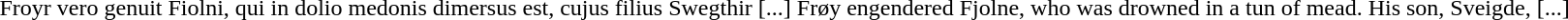<table>
<tr>
<td><br>Froyr vero genuit Fiolni, qui in dolio medonis dimersus est, cujus filius Swegthir [...]</td>
<td><br>Frøy engendered Fjolne, who was drowned in a tun of mead. His
son, Sveigde, [...]</td>
<td></td>
</tr>
</table>
